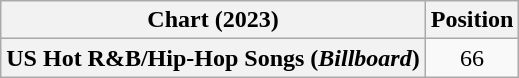<table class="wikitable plainrowheaders" style="text-align:center">
<tr>
<th scope="col">Chart (2023)</th>
<th scope="col">Position</th>
</tr>
<tr>
<th scope="row">US Hot R&B/Hip-Hop Songs (<em>Billboard</em>)</th>
<td>66</td>
</tr>
</table>
